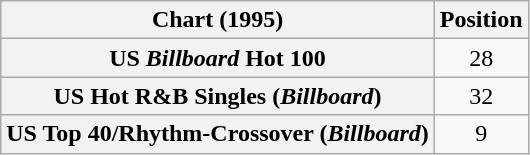<table class="wikitable sortable plainrowheaders" style="text-align:center">
<tr>
<th>Chart (1995)</th>
<th>Position</th>
</tr>
<tr>
<th scope="row">US <em>Billboard</em> Hot 100</th>
<td>28</td>
</tr>
<tr>
<th scope="row">US Hot R&B Singles (<em>Billboard</em>)</th>
<td>32</td>
</tr>
<tr>
<th scope="row">US Top 40/Rhythm-Crossover (<em>Billboard</em>)</th>
<td>9</td>
</tr>
</table>
